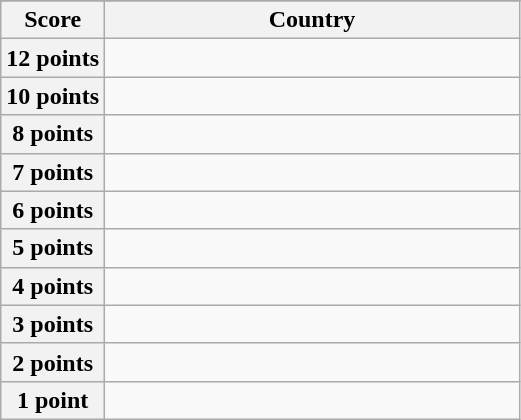<table class="wikitable">
<tr>
</tr>
<tr>
<th scope="col" width="20%">Score</th>
<th scope="col">Country</th>
</tr>
<tr>
<th scope="row">12 points</th>
<td></td>
</tr>
<tr>
<th scope="row">10 points</th>
<td></td>
</tr>
<tr>
<th scope="row">8 points</th>
<td></td>
</tr>
<tr>
<th scope="row">7 points</th>
<td></td>
</tr>
<tr>
<th scope="row">6 points</th>
<td></td>
</tr>
<tr>
<th scope="row">5 points</th>
<td></td>
</tr>
<tr>
<th scope="row">4 points</th>
<td></td>
</tr>
<tr>
<th scope="row">3 points</th>
<td></td>
</tr>
<tr>
<th scope="row">2 points</th>
<td></td>
</tr>
<tr>
<th scope="row">1 point</th>
<td></td>
</tr>
</table>
